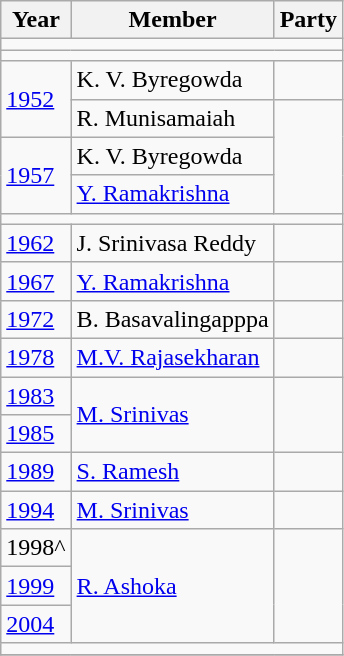<table class="wikitable sortable">
<tr>
<th>Year</th>
<th>Member</th>
<th colspan="2">Party</th>
</tr>
<tr>
<td colspan=4></td>
</tr>
<tr>
<td colspan=4></td>
</tr>
<tr>
<td rowspan=2><a href='#'>1952</a></td>
<td>K. V. Byregowda</td>
<td></td>
</tr>
<tr>
<td>R. Munisamaiah</td>
</tr>
<tr>
<td rowspan=2><a href='#'>1957</a></td>
<td>K. V. Byregowda</td>
</tr>
<tr>
<td><a href='#'>Y. Ramakrishna</a></td>
</tr>
<tr>
<td colspan=4></td>
</tr>
<tr>
<td><a href='#'>1962</a></td>
<td>J. Srinivasa Reddy</td>
<td></td>
</tr>
<tr>
<td><a href='#'>1967</a></td>
<td><a href='#'>Y. Ramakrishna</a></td>
</tr>
<tr>
<td><a href='#'>1972</a></td>
<td>B. Basavalingapppa</td>
<td></td>
</tr>
<tr>
<td><a href='#'>1978</a></td>
<td><a href='#'>M.V. Rajasekharan</a></td>
<td></td>
</tr>
<tr>
<td><a href='#'>1983</a></td>
<td rowspan=2><a href='#'>M. Srinivas</a></td>
</tr>
<tr>
<td><a href='#'>1985</a></td>
</tr>
<tr>
<td><a href='#'>1989</a></td>
<td><a href='#'>S. Ramesh</a></td>
<td></td>
</tr>
<tr>
<td><a href='#'>1994</a></td>
<td><a href='#'>M. Srinivas</a></td>
<td></td>
</tr>
<tr>
<td>1998^</td>
<td rowspan=3><a href='#'>R. Ashoka</a></td>
</tr>
<tr>
<td><a href='#'>1999</a></td>
</tr>
<tr>
<td><a href='#'>2004</a></td>
</tr>
<tr>
<td colspan=4></td>
</tr>
<tr>
</tr>
</table>
